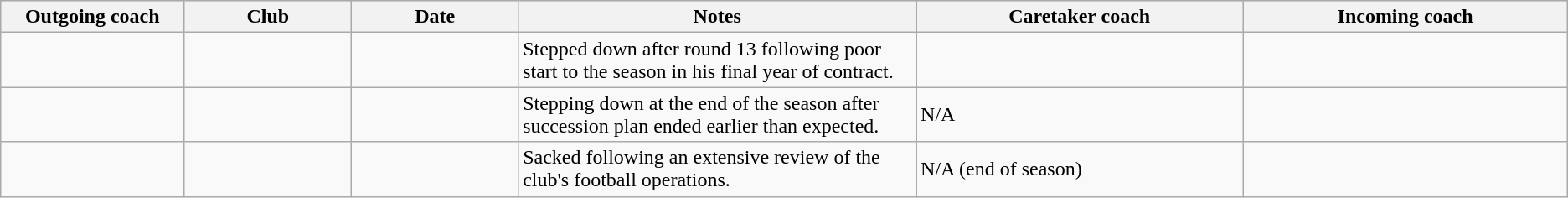<table class="wikitable plainrowheaders sortable" style="text-align:left;">
<tr style="background:#C1D8FF;">
<th scope="col" style="width:12em">Outgoing coach</th>
<th scope="col" style="width:12em">Club</th>
<th scope="col" style="width:12em">Date</th>
<th scope="col" style="width:30em">Notes</th>
<th scope="col" style="width:24em">Caretaker coach</th>
<th scope="col" style="width:24em">Incoming coach</th>
</tr>
<tr>
<td></td>
<td></td>
<td></td>
<td>Stepped down after round 13 following poor start to the season in his final year of contract.</td>
<td></td>
<td></td>
</tr>
<tr>
<td></td>
<td></td>
<td></td>
<td>Stepping down at the end of the season after succession plan ended earlier than expected.</td>
<td>N/A</td>
<td></td>
</tr>
<tr>
<td></td>
<td></td>
<td></td>
<td>Sacked following an extensive review of the club's football operations.</td>
<td>N/A (end of season)</td>
<td></td>
</tr>
</table>
